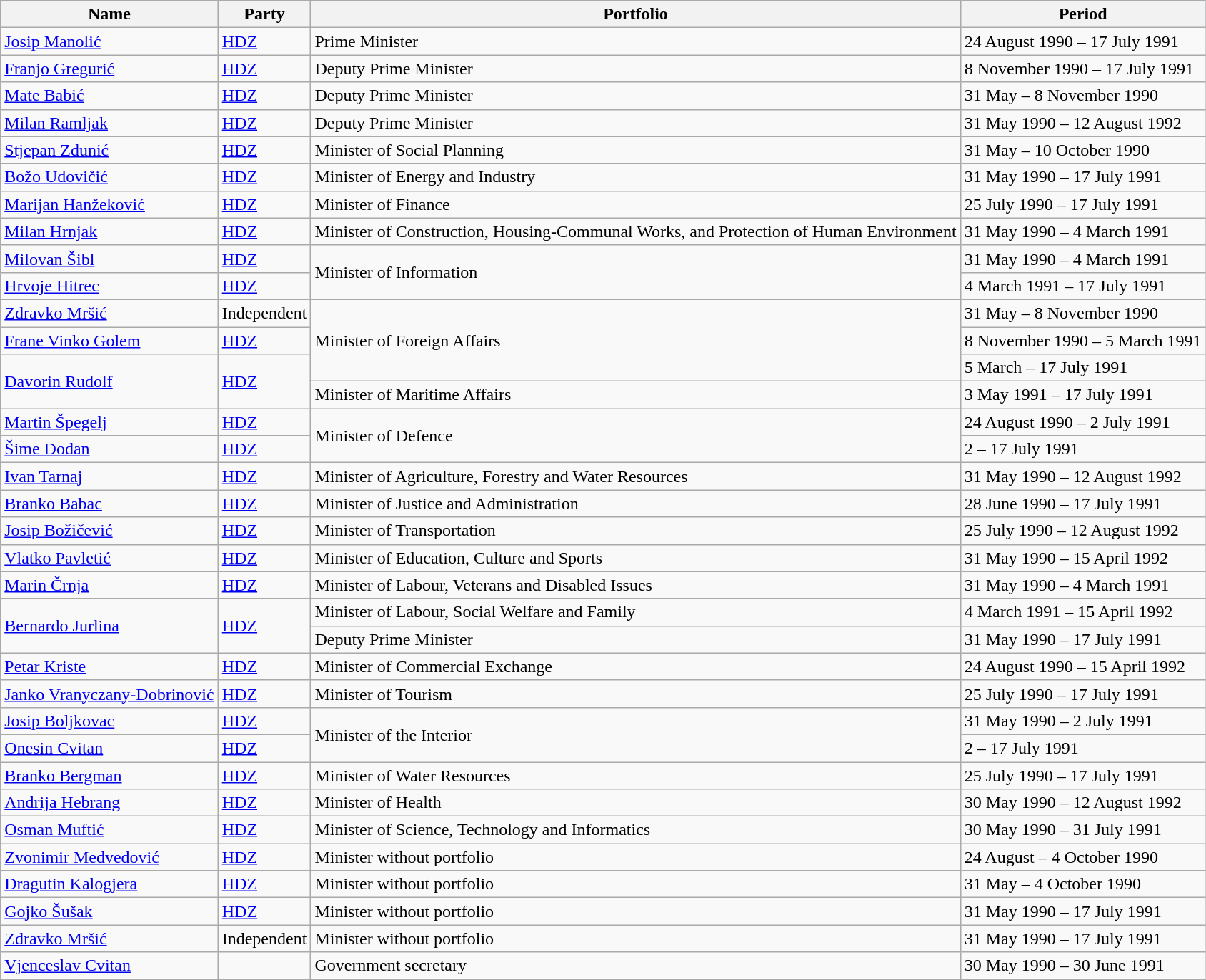<table class="wikitable" border="1">
<tr align="center" bgcolor="lightsteelblue">
<th>Name</th>
<th>Party</th>
<th>Portfolio</th>
<th>Period</th>
</tr>
<tr>
<td><a href='#'>Josip Manolić</a></td>
<td><a href='#'>HDZ</a></td>
<td>Prime Minister</td>
<td>24 August 1990 – 17 July 1991</td>
</tr>
<tr>
<td><a href='#'>Franjo Gregurić</a></td>
<td><a href='#'>HDZ</a></td>
<td>Deputy Prime Minister</td>
<td>8 November 1990 – 17 July 1991</td>
</tr>
<tr>
<td><a href='#'>Mate Babić</a></td>
<td><a href='#'>HDZ</a></td>
<td>Deputy Prime Minister</td>
<td>31 May – 8 November 1990</td>
</tr>
<tr>
<td><a href='#'>Milan Ramljak</a></td>
<td><a href='#'>HDZ</a></td>
<td>Deputy Prime Minister</td>
<td>31 May 1990 – 12 August 1992</td>
</tr>
<tr>
<td><a href='#'>Stjepan Zdunić</a></td>
<td><a href='#'>HDZ</a></td>
<td>Minister of Social Planning</td>
<td>31 May – 10 October 1990</td>
</tr>
<tr>
<td><a href='#'>Božo Udovičić</a></td>
<td><a href='#'>HDZ</a></td>
<td>Minister of Energy and Industry</td>
<td>31 May 1990 – 17 July 1991</td>
</tr>
<tr>
<td><a href='#'>Marijan Hanžeković</a></td>
<td><a href='#'>HDZ</a></td>
<td>Minister of Finance</td>
<td>25 July 1990 – 17 July 1991</td>
</tr>
<tr>
<td><a href='#'>Milan Hrnjak</a></td>
<td><a href='#'>HDZ</a></td>
<td>Minister of Construction, Housing-Communal Works, and Protection of Human Environment</td>
<td>31 May 1990 – 4 March 1991</td>
</tr>
<tr>
<td><a href='#'>Milovan Šibl</a></td>
<td><a href='#'>HDZ</a></td>
<td rowspan="2">Minister of Information</td>
<td>31 May 1990 – 4 March 1991</td>
</tr>
<tr>
<td><a href='#'>Hrvoje Hitrec</a></td>
<td><a href='#'>HDZ</a></td>
<td>4 March 1991 – 17 July 1991</td>
</tr>
<tr>
<td><a href='#'>Zdravko Mršić</a></td>
<td>Independent</td>
<td rowspan="3">Minister of Foreign Affairs</td>
<td>31 May – 8 November 1990</td>
</tr>
<tr>
<td><a href='#'>Frane Vinko Golem</a></td>
<td><a href='#'>HDZ</a></td>
<td>8 November 1990 – 5 March 1991</td>
</tr>
<tr>
<td rowspan="2"><a href='#'>Davorin Rudolf</a></td>
<td rowspan="2"><a href='#'>HDZ</a></td>
<td>5 March – 17 July 1991</td>
</tr>
<tr>
<td>Minister of Maritime Affairs</td>
<td>3 May 1991 – 17 July 1991</td>
</tr>
<tr>
<td><a href='#'>Martin Špegelj</a></td>
<td><a href='#'>HDZ</a></td>
<td rowspan="2">Minister of Defence</td>
<td>24 August 1990 – 2 July 1991</td>
</tr>
<tr>
<td><a href='#'>Šime Đodan</a></td>
<td><a href='#'>HDZ</a></td>
<td>2 – 17 July 1991</td>
</tr>
<tr>
<td><a href='#'>Ivan Tarnaj</a></td>
<td><a href='#'>HDZ</a></td>
<td>Minister of Agriculture, Forestry and Water Resources</td>
<td>31 May 1990 – 12 August 1992</td>
</tr>
<tr>
<td><a href='#'>Branko Babac</a></td>
<td><a href='#'>HDZ</a></td>
<td>Minister of Justice and Administration</td>
<td>28 June 1990 – 17 July 1991</td>
</tr>
<tr>
<td><a href='#'>Josip Božičević</a></td>
<td><a href='#'>HDZ</a></td>
<td>Minister of Transportation</td>
<td>25 July 1990 – 12 August 1992</td>
</tr>
<tr>
<td><a href='#'>Vlatko Pavletić</a></td>
<td><a href='#'>HDZ</a></td>
<td>Minister of Education, Culture and Sports</td>
<td>31 May 1990 – 15 April 1992</td>
</tr>
<tr>
<td><a href='#'>Marin Črnja</a></td>
<td><a href='#'>HDZ</a></td>
<td>Minister of Labour, Veterans and Disabled Issues</td>
<td>31 May 1990 – 4 March 1991</td>
</tr>
<tr>
<td rowspan="2"><a href='#'>Bernardo Jurlina</a></td>
<td rowspan="2"><a href='#'>HDZ</a></td>
<td>Minister of Labour, Social Welfare and Family</td>
<td>4 March 1991 – 15 April 1992</td>
</tr>
<tr>
<td>Deputy Prime Minister</td>
<td>31 May 1990 – 17 July 1991</td>
</tr>
<tr>
<td><a href='#'>Petar Kriste</a></td>
<td><a href='#'>HDZ</a></td>
<td>Minister of Commercial Exchange</td>
<td>24 August 1990 – 15 April 1992</td>
</tr>
<tr>
<td><a href='#'>Janko Vranyczany-Dobrinović</a></td>
<td><a href='#'>HDZ</a></td>
<td>Minister of Tourism</td>
<td>25 July 1990 – 17 July 1991</td>
</tr>
<tr>
<td><a href='#'>Josip Boljkovac</a></td>
<td><a href='#'>HDZ</a></td>
<td rowspan="2">Minister of the Interior</td>
<td>31 May 1990 – 2 July 1991</td>
</tr>
<tr>
<td><a href='#'>Onesin Cvitan</a></td>
<td><a href='#'>HDZ</a></td>
<td>2 – 17 July 1991</td>
</tr>
<tr>
<td><a href='#'>Branko Bergman</a></td>
<td><a href='#'>HDZ</a></td>
<td>Minister of Water Resources</td>
<td>25 July 1990 – 17 July 1991</td>
</tr>
<tr>
<td><a href='#'>Andrija Hebrang</a></td>
<td><a href='#'>HDZ</a></td>
<td>Minister of Health</td>
<td>30 May 1990 – 12 August 1992</td>
</tr>
<tr>
<td><a href='#'>Osman Muftić</a></td>
<td><a href='#'>HDZ</a></td>
<td>Minister of Science, Technology and Informatics</td>
<td>30 May 1990 – 31 July 1991</td>
</tr>
<tr>
<td><a href='#'>Zvonimir Medvedović</a></td>
<td><a href='#'>HDZ</a></td>
<td>Minister without portfolio</td>
<td>24 August – 4 October 1990</td>
</tr>
<tr>
<td><a href='#'>Dragutin Kalogjera</a></td>
<td><a href='#'>HDZ</a></td>
<td>Minister without portfolio</td>
<td>31 May – 4 October 1990</td>
</tr>
<tr>
<td><a href='#'>Gojko Šušak</a></td>
<td><a href='#'>HDZ</a></td>
<td>Minister without portfolio</td>
<td>31 May 1990 – 17 July 1991</td>
</tr>
<tr>
<td><a href='#'>Zdravko Mršić</a></td>
<td>Independent</td>
<td>Minister without portfolio</td>
<td>31 May 1990 – 17 July 1991</td>
</tr>
<tr>
<td><a href='#'>Vjenceslav Cvitan</a></td>
<td></td>
<td>Government secretary</td>
<td>30 May 1990 – 30 June 1991</td>
</tr>
</table>
